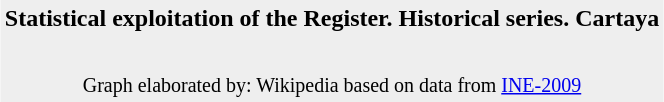<table style="background:#eeeeee; text-align:center" align="center">
<tr>
<th><strong>Statistical exploitation of the Register. Historical series. Cartaya</strong></th>
</tr>
<tr>
<td><br></td>
</tr>
<tr>
<td><small>Graph elaborated by: Wikipedia based on data from <a href='#'>INE-2009</a></small></td>
</tr>
</table>
